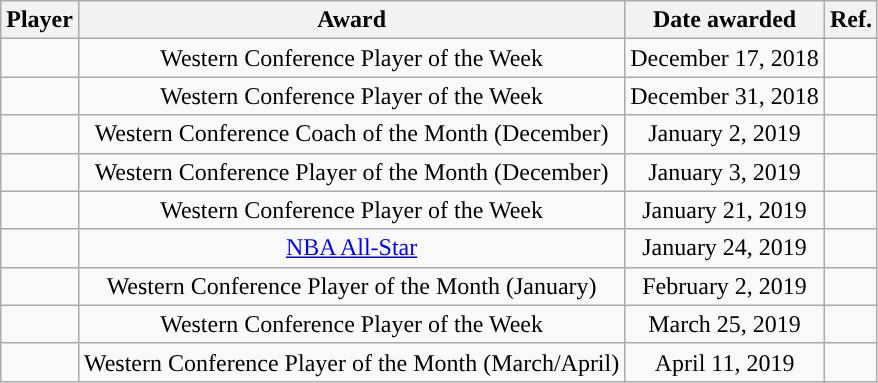<table class="wikitable sortable sortable" style="text-align: center">
<tr>
<th>Player</th>
<th>Award</th>
<th>Date awarded</th>
<th>Ref.</th>
</tr>
<tr>
<td></td>
<td>Western Conference Player of the Week</td>
<td>December 17, 2018</td>
<td align=center></td>
</tr>
<tr>
<td></td>
<td>Western Conference Player of the Week</td>
<td>December 31, 2018</td>
<td align=center></td>
</tr>
<tr>
<td></td>
<td>Western Conference Coach of the Month (December)</td>
<td>January 2, 2019</td>
<td align=center></td>
</tr>
<tr>
<td></td>
<td>Western Conference Player of the Month (December)</td>
<td>January 3, 2019</td>
<td align=center></td>
</tr>
<tr>
<td></td>
<td>Western Conference Player of the Week</td>
<td>January 21, 2019</td>
<td align=center></td>
</tr>
<tr>
<td></td>
<td><a href='#'>NBA All-Star</a></td>
<td>January 24, 2019</td>
<td align=center></td>
</tr>
<tr>
<td></td>
<td>Western Conference Player of the Month (January)</td>
<td>February 2, 2019</td>
<td align=center></td>
</tr>
<tr>
<td></td>
<td>Western Conference Player of the Week</td>
<td>March 25, 2019</td>
<td align=center></td>
</tr>
<tr>
<td></td>
<td>Western Conference Player of the Month (March/April)</td>
<td>April 11, 2019</td>
<td align=center></td>
</tr>
</table>
